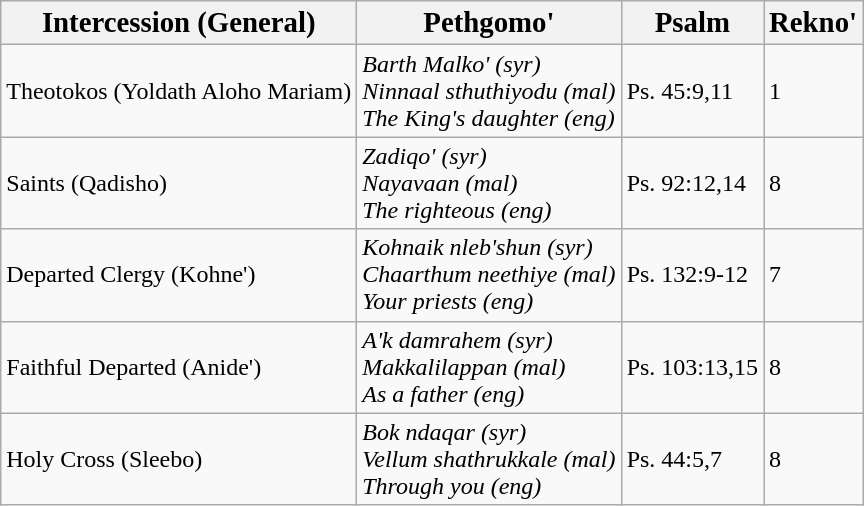<table class="wikitable">
<tr>
<th><big>Intercession (General)</big></th>
<th><big>Pethgomo'</big></th>
<th><big>Psalm</big></th>
<th><big>Rekno'</big></th>
</tr>
<tr>
<td>Theotokos (Yoldath Aloho Mariam)</td>
<td><em>Barth Malko' (syr)</em><br><em>Ninnaal sthuthiyodu (mal)</em><br><em>The King's daughter (eng)</em></td>
<td>Ps. 45:9,11</td>
<td>1</td>
</tr>
<tr>
<td>Saints (Qadisho)</td>
<td><em>Zadiqo' (syr)</em><br><em>Nayavaan (mal)</em><br><em>The righteous (eng)</em></td>
<td>Ps. 92:12,14</td>
<td>8</td>
</tr>
<tr>
<td>Departed Clergy (Kohne')</td>
<td><em>Kohnaik nleb'shun (syr)</em><br><em>Chaarthum neethiye (mal)</em><br><em>Your priests (eng)</em></td>
<td>Ps. 132:9-12</td>
<td>7</td>
</tr>
<tr>
<td>Faithful Departed (Anide')</td>
<td><em>A'k damrahem (syr)</em><br><em>Makkalilappan (mal)</em><br><em>As a father (eng)</em></td>
<td>Ps. 103:13,15</td>
<td>8</td>
</tr>
<tr>
<td>Holy Cross (Sleebo)</td>
<td><em>Bok ndaqar (syr)</em><br><em>Vellum shathrukkale (mal)</em><br><em>Through you (eng)</em></td>
<td>Ps. 44:5,7</td>
<td>8</td>
</tr>
</table>
